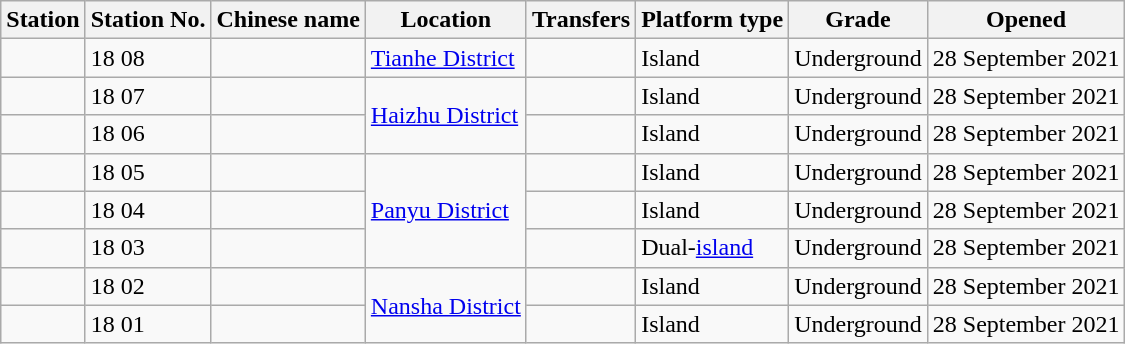<table class="wikitable">
<tr>
<th>Station</th>
<th>Station No.</th>
<th>Chinese name</th>
<th>Location</th>
<th>Transfers</th>
<th>Platform type</th>
<th>Grade</th>
<th>Opened</th>
</tr>
<tr>
<td></td>
<td>18 08</td>
<td></td>
<td><a href='#'>Tianhe District</a></td>
<td></td>
<td>Island</td>
<td>Underground</td>
<td>28 September 2021</td>
</tr>
<tr>
<td></td>
<td>18 07</td>
<td></td>
<td rowspan="2"><a href='#'>Haizhu District</a></td>
<td></td>
<td>Island</td>
<td>Underground</td>
<td>28 September 2021</td>
</tr>
<tr>
<td></td>
<td>18 06</td>
<td></td>
<td></td>
<td>Island</td>
<td>Underground</td>
<td>28 September 2021</td>
</tr>
<tr>
<td></td>
<td>18 05</td>
<td></td>
<td rowspan="3"><a href='#'>Panyu District</a></td>
<td></td>
<td>Island</td>
<td>Underground</td>
<td>28 September 2021</td>
</tr>
<tr>
<td></td>
<td>18 04</td>
<td></td>
<td></td>
<td>Island</td>
<td>Underground</td>
<td>28 September 2021</td>
</tr>
<tr>
<td></td>
<td>18 03</td>
<td></td>
<td> </td>
<td>Dual-<a href='#'>island</a></td>
<td>Underground</td>
<td>28 September 2021</td>
</tr>
<tr>
<td></td>
<td>18 02</td>
<td></td>
<td rowspan="2"><a href='#'>Nansha District</a></td>
<td></td>
<td>Island</td>
<td>Underground</td>
<td>28 September 2021</td>
</tr>
<tr>
<td></td>
<td>18 01</td>
<td></td>
<td></td>
<td>Island</td>
<td>Underground</td>
<td>28 September 2021</td>
</tr>
</table>
